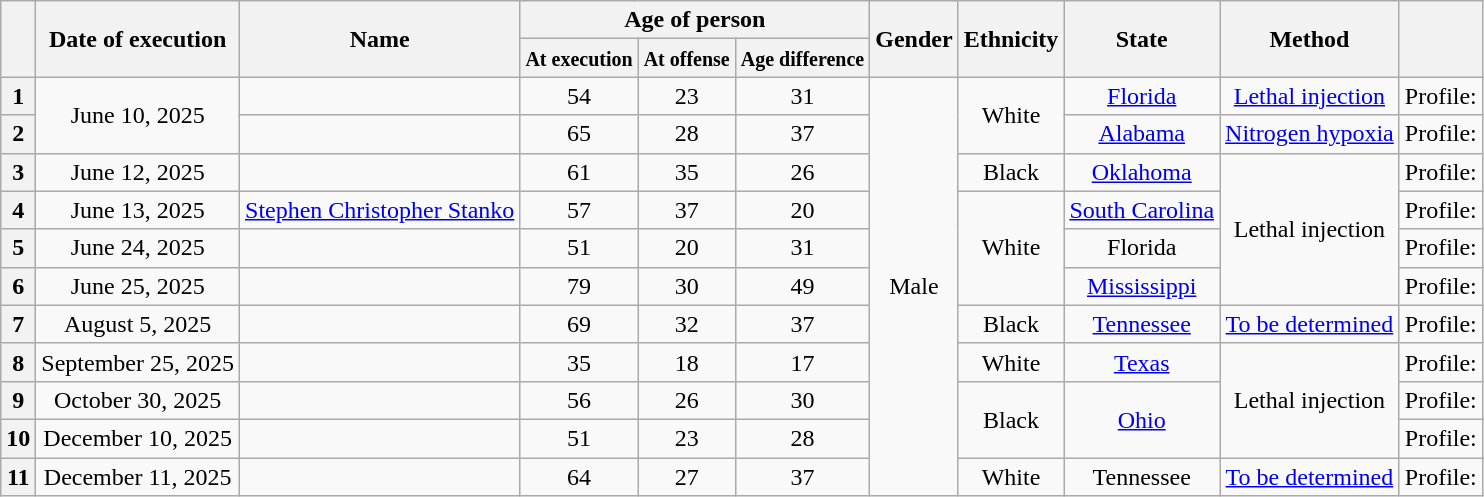<table class="wikitable sortable" style="text-align:center;">
<tr>
<th scope="col" rowspan="2"></th>
<th scope="col" rowspan="2" data-sort-type="date">Date of execution</th>
<th scope="col" rowspan="2">Name</th>
<th scope="col" colspan="3">Age of person</th>
<th scope="col" rowspan="2">Gender</th>
<th scope="col" rowspan="2">Ethnicity</th>
<th scope="col" rowspan="2">State</th>
<th scope="col" rowspan="2">Method</th>
<th scope="col" rowspan="2"></th>
</tr>
<tr>
<th scope="col"><small>At execution</small></th>
<th scope="col"><small>At offense</small></th>
<th scope="col"><small>Age difference</small></th>
</tr>
<tr>
<th scope="row">1</th>
<td rowspan="2">June 10, 2025</td>
<td></td>
<td>54</td>
<td>23</td>
<td>31</td>
<td rowspan="11">Male</td>
<td rowspan="2">White</td>
<td><a href='#'>Florida</a></td>
<td><a href='#'>Lethal injection</a></td>
<td>Profile: </td>
</tr>
<tr>
<th scope="row">2</th>
<td></td>
<td>65</td>
<td>28</td>
<td>37</td>
<td><a href='#'>Alabama</a></td>
<td><a href='#'>Nitrogen hypoxia</a></td>
<td>Profile: </td>
</tr>
<tr>
<th scope="row">3</th>
<td>June 12, 2025</td>
<td></td>
<td>61</td>
<td>35</td>
<td>26</td>
<td>Black</td>
<td><a href='#'>Oklahoma</a></td>
<td rowspan="4">Lethal injection</td>
<td>Profile: </td>
</tr>
<tr>
<th scope="row">4</th>
<td>June 13, 2025</td>
<td><a href='#'>Stephen Christopher Stanko</a></td>
<td>57</td>
<td>37</td>
<td>20</td>
<td rowspan="3">White</td>
<td><a href='#'>South Carolina</a></td>
<td>Profile: </td>
</tr>
<tr>
<th scope="row">5</th>
<td>June 24, 2025</td>
<td></td>
<td>51</td>
<td>20</td>
<td>31</td>
<td>Florida</td>
<td>Profile: </td>
</tr>
<tr>
<th scope="row">6</th>
<td>June 25, 2025</td>
<td></td>
<td>79</td>
<td>30</td>
<td>49</td>
<td><a href='#'>Mississippi</a></td>
<td>Profile: </td>
</tr>
<tr>
<th scope="row">7</th>
<td>August 5, 2025</td>
<td></td>
<td>69</td>
<td>32</td>
<td>37</td>
<td>Black</td>
<td><a href='#'>Tennessee</a></td>
<td><a href='#'>To be determined</a></td>
<td>Profile: </td>
</tr>
<tr>
<th scope="row">8</th>
<td>September 25, 2025</td>
<td></td>
<td>35</td>
<td>18</td>
<td>17</td>
<td>White</td>
<td><a href='#'>Texas</a></td>
<td rowspan="3">Lethal injection</td>
<td>Profile: </td>
</tr>
<tr>
<th scope="row">9</th>
<td>October 30, 2025</td>
<td></td>
<td>56</td>
<td>26</td>
<td>30</td>
<td rowspan="2">Black</td>
<td rowspan="2"><a href='#'>Ohio</a></td>
<td>Profile: </td>
</tr>
<tr>
<th scope="row">10</th>
<td>December 10, 2025</td>
<td></td>
<td>51</td>
<td>23</td>
<td>28</td>
<td>Profile: </td>
</tr>
<tr>
<th scope="row">11</th>
<td>December 11, 2025</td>
<td></td>
<td>64</td>
<td>27</td>
<td>37</td>
<td>White</td>
<td>Tennessee</td>
<td><a href='#'>To be determined</a></td>
<td>Profile: </td>
</tr>
</table>
